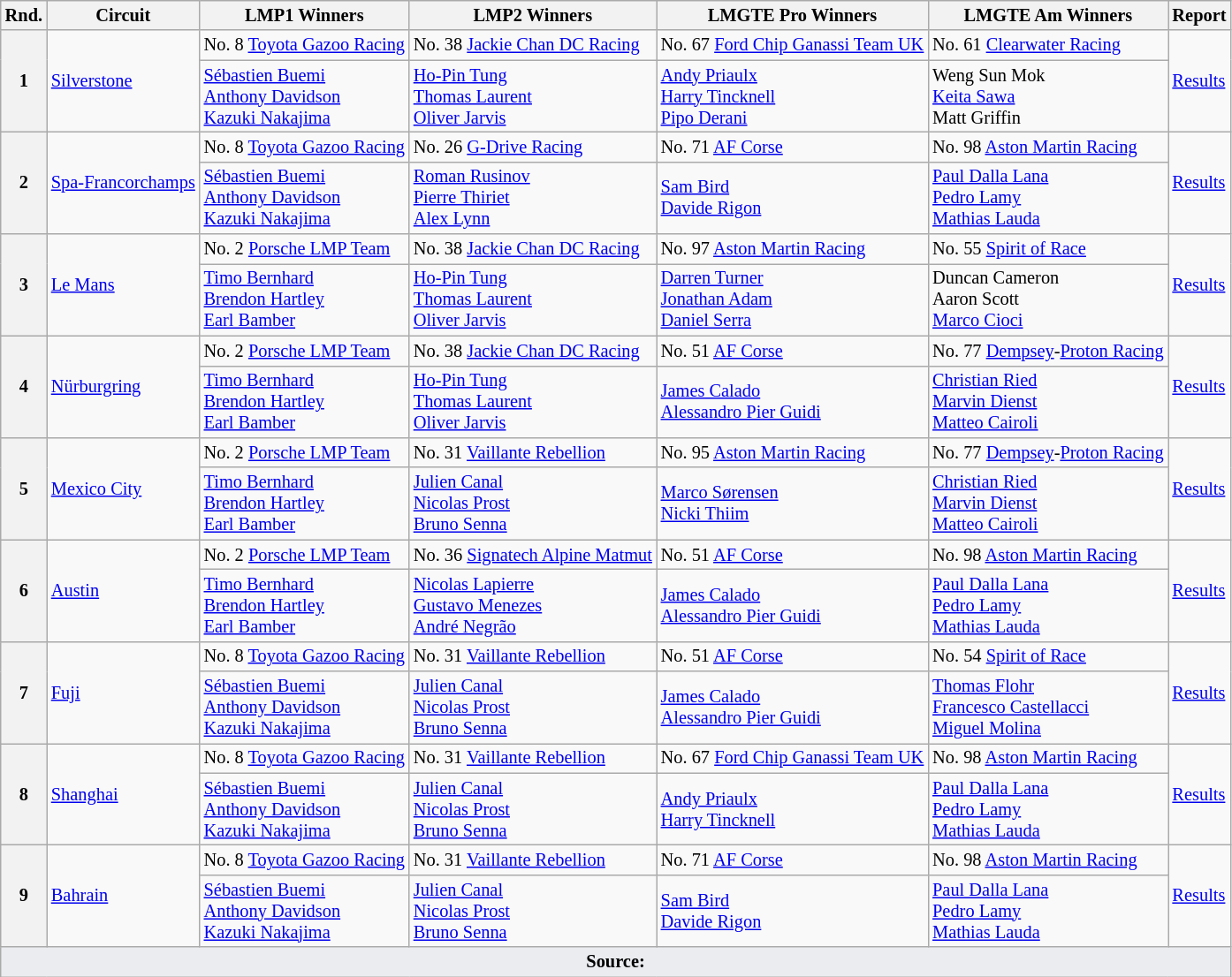<table class="wikitable" style="font-size: 85%;">
<tr>
<th>Rnd.</th>
<th>Circuit</th>
<th>LMP1 Winners</th>
<th>LMP2 Winners</th>
<th>LMGTE Pro Winners</th>
<th>LMGTE Am Winners</th>
<th>Report</th>
</tr>
<tr>
<th rowspan=2>1</th>
<td rowspan=2><a href='#'>Silverstone</a></td>
<td> No. 8 <a href='#'>Toyota Gazoo Racing</a></td>
<td> No. 38 <a href='#'>Jackie Chan DC Racing</a></td>
<td> No. 67 <a href='#'>Ford Chip Ganassi Team UK</a></td>
<td> No. 61 <a href='#'>Clearwater Racing</a></td>
<td rowspan=2><a href='#'>Results</a></td>
</tr>
<tr>
<td> <a href='#'>Sébastien Buemi</a><br> <a href='#'>Anthony Davidson</a><br> <a href='#'>Kazuki Nakajima</a></td>
<td> <a href='#'>Ho-Pin Tung</a><br> <a href='#'>Thomas Laurent</a><br> <a href='#'>Oliver Jarvis</a></td>
<td> <a href='#'>Andy Priaulx</a><br> <a href='#'>Harry Tincknell</a><br> <a href='#'>Pipo Derani</a></td>
<td> Weng Sun Mok<br> <a href='#'>Keita Sawa</a><br> Matt Griffin</td>
</tr>
<tr>
<th rowspan=2>2</th>
<td rowspan=2><a href='#'>Spa-Francorchamps</a></td>
<td> No. 8 <a href='#'>Toyota Gazoo Racing</a></td>
<td> No. 26 <a href='#'>G-Drive Racing</a></td>
<td> No. 71 <a href='#'>AF Corse</a></td>
<td> No. 98 <a href='#'>Aston Martin Racing</a></td>
<td rowspan=2><a href='#'>Results</a></td>
</tr>
<tr>
<td> <a href='#'>Sébastien Buemi</a><br> <a href='#'>Anthony Davidson</a><br> <a href='#'>Kazuki Nakajima</a></td>
<td> <a href='#'>Roman Rusinov</a><br> <a href='#'>Pierre Thiriet</a><br> <a href='#'>Alex Lynn</a></td>
<td> <a href='#'>Sam Bird</a><br> <a href='#'>Davide Rigon</a></td>
<td> <a href='#'>Paul Dalla Lana</a><br> <a href='#'>Pedro Lamy</a><br> <a href='#'>Mathias Lauda</a></td>
</tr>
<tr>
<th rowspan=2>3</th>
<td rowspan=2><a href='#'>Le Mans</a></td>
<td> No. 2 <a href='#'>Porsche LMP Team</a></td>
<td> No. 38 <a href='#'>Jackie Chan DC Racing</a></td>
<td> No. 97 <a href='#'>Aston Martin Racing</a></td>
<td> No. 55 <a href='#'>Spirit of Race</a></td>
<td rowspan=2><a href='#'>Results</a></td>
</tr>
<tr>
<td> <a href='#'>Timo Bernhard</a><br> <a href='#'>Brendon Hartley</a><br> <a href='#'>Earl Bamber</a></td>
<td> <a href='#'>Ho-Pin Tung</a><br> <a href='#'>Thomas Laurent</a><br> <a href='#'>Oliver Jarvis</a></td>
<td> <a href='#'>Darren Turner</a><br> <a href='#'>Jonathan Adam</a><br> <a href='#'>Daniel Serra</a></td>
<td> Duncan Cameron<br> Aaron Scott<br> <a href='#'>Marco Cioci</a></td>
</tr>
<tr>
<th rowspan=2>4</th>
<td rowspan=2><a href='#'>Nürburgring</a></td>
<td> No. 2 <a href='#'>Porsche LMP Team</a></td>
<td> No. 38 <a href='#'>Jackie Chan DC Racing</a></td>
<td> No. 51 <a href='#'>AF Corse</a></td>
<td> No. 77 <a href='#'>Dempsey</a>-<a href='#'>Proton Racing</a></td>
<td rowspan=2><a href='#'>Results</a></td>
</tr>
<tr>
<td> <a href='#'>Timo Bernhard</a><br> <a href='#'>Brendon Hartley</a><br> <a href='#'>Earl Bamber</a></td>
<td> <a href='#'>Ho-Pin Tung</a><br> <a href='#'>Thomas Laurent</a><br> <a href='#'>Oliver Jarvis</a></td>
<td> <a href='#'>James Calado</a><br> <a href='#'>Alessandro Pier Guidi</a></td>
<td> <a href='#'>Christian Ried</a><br> <a href='#'>Marvin Dienst</a><br> <a href='#'>Matteo Cairoli</a></td>
</tr>
<tr>
<th rowspan=2>5</th>
<td rowspan=2><a href='#'>Mexico City</a></td>
<td> No. 2 <a href='#'>Porsche LMP Team</a></td>
<td> No. 31 <a href='#'>Vaillante Rebellion</a></td>
<td> No. 95 <a href='#'>Aston Martin Racing</a></td>
<td> No. 77 <a href='#'>Dempsey</a>-<a href='#'>Proton Racing</a></td>
<td rowspan=2><a href='#'>Results</a></td>
</tr>
<tr>
<td> <a href='#'>Timo Bernhard</a><br> <a href='#'>Brendon Hartley</a><br> <a href='#'>Earl Bamber</a></td>
<td> <a href='#'>Julien Canal</a><br> <a href='#'>Nicolas Prost</a><br> <a href='#'>Bruno Senna</a></td>
<td> <a href='#'>Marco Sørensen</a><br> <a href='#'>Nicki Thiim</a></td>
<td> <a href='#'>Christian Ried</a><br> <a href='#'>Marvin Dienst</a><br> <a href='#'>Matteo Cairoli</a></td>
</tr>
<tr>
<th rowspan=2>6</th>
<td rowspan=2><a href='#'>Austin</a></td>
<td> No. 2 <a href='#'>Porsche LMP Team</a></td>
<td> No. 36 <a href='#'>Signatech Alpine Matmut</a></td>
<td> No. 51 <a href='#'>AF Corse</a></td>
<td> No. 98 <a href='#'>Aston Martin Racing</a></td>
<td rowspan=2><a href='#'>Results</a></td>
</tr>
<tr>
<td> <a href='#'>Timo Bernhard</a><br> <a href='#'>Brendon Hartley</a><br> <a href='#'>Earl Bamber</a></td>
<td> <a href='#'>Nicolas Lapierre</a><br> <a href='#'>Gustavo Menezes</a><br> <a href='#'>André Negrão</a></td>
<td> <a href='#'>James Calado</a><br> <a href='#'>Alessandro Pier Guidi</a></td>
<td> <a href='#'>Paul Dalla Lana</a><br> <a href='#'>Pedro Lamy</a><br> <a href='#'>Mathias Lauda</a></td>
</tr>
<tr>
<th rowspan=2>7</th>
<td rowspan=2><a href='#'>Fuji</a></td>
<td> No. 8 <a href='#'>Toyota Gazoo Racing</a></td>
<td> No. 31 <a href='#'>Vaillante Rebellion</a></td>
<td> No. 51 <a href='#'>AF Corse</a></td>
<td> No. 54 <a href='#'>Spirit of Race</a></td>
<td rowspan=2><a href='#'>Results</a></td>
</tr>
<tr>
<td> <a href='#'>Sébastien Buemi</a><br> <a href='#'>Anthony Davidson</a><br> <a href='#'>Kazuki Nakajima</a></td>
<td> <a href='#'>Julien Canal</a><br> <a href='#'>Nicolas Prost</a><br> <a href='#'>Bruno Senna</a></td>
<td> <a href='#'>James Calado</a><br> <a href='#'>Alessandro Pier Guidi</a></td>
<td> <a href='#'>Thomas Flohr</a><br> <a href='#'>Francesco Castellacci</a><br> <a href='#'>Miguel Molina</a></td>
</tr>
<tr>
<th rowspan=2>8</th>
<td rowspan=2><a href='#'>Shanghai</a></td>
<td> No. 8 <a href='#'>Toyota Gazoo Racing</a></td>
<td> No. 31 <a href='#'>Vaillante Rebellion</a></td>
<td> No. 67 <a href='#'>Ford Chip Ganassi Team UK</a></td>
<td> No. 98 <a href='#'>Aston Martin Racing</a></td>
<td rowspan=2><a href='#'>Results</a></td>
</tr>
<tr>
<td> <a href='#'>Sébastien Buemi</a><br> <a href='#'>Anthony Davidson</a><br> <a href='#'>Kazuki Nakajima</a></td>
<td> <a href='#'>Julien Canal</a><br> <a href='#'>Nicolas Prost</a><br> <a href='#'>Bruno Senna</a></td>
<td> <a href='#'>Andy Priaulx</a><br> <a href='#'>Harry Tincknell</a></td>
<td> <a href='#'>Paul Dalla Lana</a><br> <a href='#'>Pedro Lamy</a><br> <a href='#'>Mathias Lauda</a></td>
</tr>
<tr>
<th rowspan=2>9</th>
<td rowspan=2><a href='#'>Bahrain</a></td>
<td> No. 8 <a href='#'>Toyota Gazoo Racing</a></td>
<td> No. 31 <a href='#'>Vaillante Rebellion</a></td>
<td> No. 71 <a href='#'>AF Corse</a></td>
<td> No. 98 <a href='#'>Aston Martin Racing</a></td>
<td rowspan=2><a href='#'>Results</a></td>
</tr>
<tr>
<td> <a href='#'>Sébastien Buemi</a><br> <a href='#'>Anthony Davidson</a><br> <a href='#'>Kazuki Nakajima</a></td>
<td> <a href='#'>Julien Canal</a><br> <a href='#'>Nicolas Prost</a><br> <a href='#'>Bruno Senna</a></td>
<td> <a href='#'>Sam Bird</a><br> <a href='#'>Davide Rigon</a></td>
<td> <a href='#'>Paul Dalla Lana</a><br> <a href='#'>Pedro Lamy</a><br> <a href='#'>Mathias Lauda</a></td>
</tr>
<tr class="sortbottom">
<td colspan="7" style="background-color:#EAECF0;text-align:center"><strong>Source:</strong></td>
</tr>
</table>
